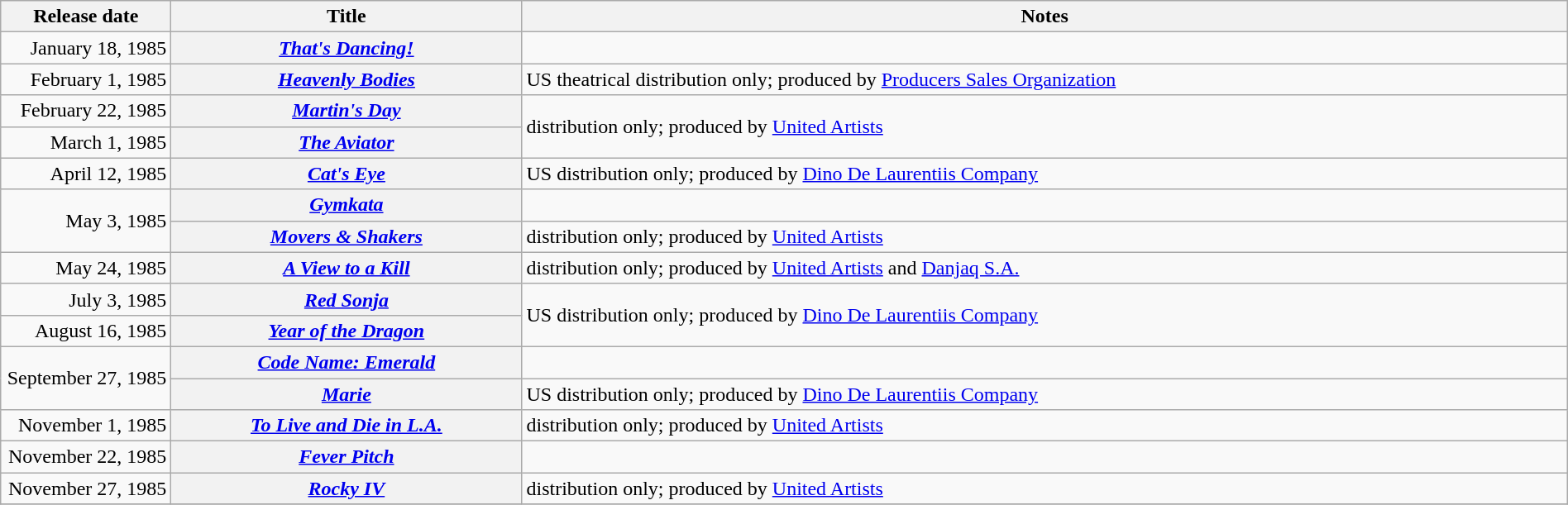<table class="wikitable sortable" style="width:100%;">
<tr>
<th scope="col" style="width:130px;">Release date</th>
<th>Title</th>
<th>Notes</th>
</tr>
<tr>
<td style="text-align:right;">January 18, 1985</td>
<th scope="row"><em><a href='#'>That's Dancing!</a></em></th>
<td></td>
</tr>
<tr>
<td style="text-align:right;">February 1, 1985</td>
<th scope="row"><em><a href='#'>Heavenly Bodies</a></em></th>
<td>US theatrical distribution only; produced by <a href='#'>Producers Sales Organization</a></td>
</tr>
<tr>
<td style="text-align:right;">February 22, 1985</td>
<th scope="row"><em><a href='#'>Martin's Day</a></em></th>
<td rowspan="2">distribution only; produced by <a href='#'>United Artists</a></td>
</tr>
<tr>
<td style="text-align:right;">March 1, 1985</td>
<th scope="row"><em><a href='#'>The Aviator</a></em></th>
</tr>
<tr>
<td style="text-align:right;">April 12, 1985</td>
<th scope="row"><em><a href='#'>Cat's Eye</a></em></th>
<td>US distribution only; produced by <a href='#'>Dino De Laurentiis Company</a></td>
</tr>
<tr>
<td style="text-align:right;" rowspan="2">May 3, 1985</td>
<th scope="row"><em><a href='#'>Gymkata</a></em></th>
<td></td>
</tr>
<tr>
<th scope="row"><em><a href='#'>Movers & Shakers</a></em></th>
<td>distribution only; produced by <a href='#'>United Artists</a></td>
</tr>
<tr>
<td style="text-align:right;">May 24, 1985</td>
<th scope="row"><em><a href='#'>A View to a Kill</a></em></th>
<td>distribution only; produced by <a href='#'>United Artists</a> and <a href='#'>Danjaq S.A.</a></td>
</tr>
<tr>
<td style="text-align:right;">July 3, 1985</td>
<th scope="row"><em><a href='#'>Red Sonja</a></em></th>
<td rowspan="2">US distribution only; produced by <a href='#'>Dino De Laurentiis Company</a></td>
</tr>
<tr>
<td style="text-align:right;">August 16, 1985</td>
<th scope="row"><em><a href='#'>Year of the Dragon</a></em></th>
</tr>
<tr>
<td style="text-align:right;" rowspan="2">September 27, 1985</td>
<th scope="row"><em><a href='#'>Code Name: Emerald</a></em></th>
<td></td>
</tr>
<tr>
<th scope="row"><em><a href='#'>Marie</a></em></th>
<td>US distribution only; produced by <a href='#'>Dino De Laurentiis Company</a></td>
</tr>
<tr>
<td style="text-align:right;">November 1, 1985</td>
<th scope="row"><em><a href='#'>To Live and Die in L.A.</a></em></th>
<td>distribution only; produced by <a href='#'>United Artists</a></td>
</tr>
<tr>
<td style="text-align:right;">November 22, 1985</td>
<th scope="row"><em><a href='#'>Fever Pitch</a></em></th>
<td></td>
</tr>
<tr>
<td style="text-align:right;">November 27, 1985</td>
<th scope="row"><em><a href='#'>Rocky IV</a></em></th>
<td>distribution only; produced by <a href='#'>United Artists</a></td>
</tr>
<tr>
</tr>
</table>
